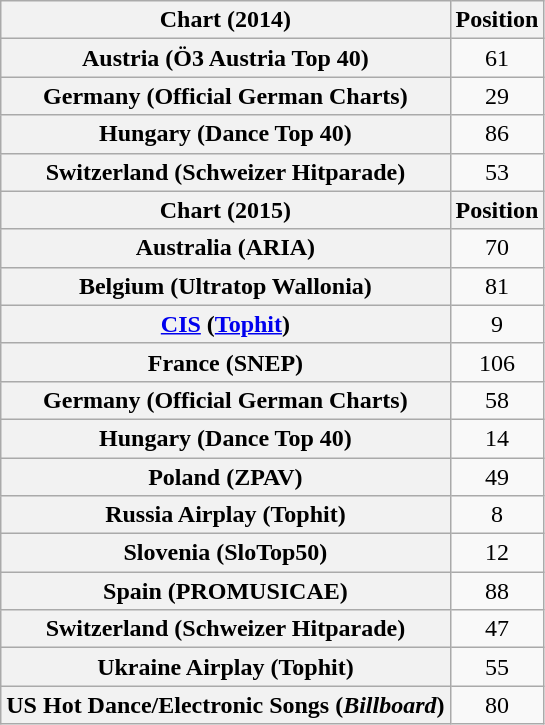<table class="wikitable sortable plainrowheaders" style="text-align:center">
<tr>
<th scope="col">Chart (2014)</th>
<th scope="col">Position</th>
</tr>
<tr>
<th scope="row">Austria (Ö3 Austria Top 40)</th>
<td>61</td>
</tr>
<tr>
<th scope="row">Germany (Official German Charts)</th>
<td>29</td>
</tr>
<tr>
<th scope="row">Hungary (Dance Top 40)</th>
<td>86</td>
</tr>
<tr>
<th scope="row">Switzerland (Schweizer Hitparade)</th>
<td>53</td>
</tr>
<tr>
<th scope="col">Chart (2015)</th>
<th scope="col">Position</th>
</tr>
<tr>
<th scope="row">Australia (ARIA)</th>
<td>70</td>
</tr>
<tr>
<th scope="row">Belgium (Ultratop Wallonia)</th>
<td>81</td>
</tr>
<tr>
<th scope="row"><a href='#'>CIS</a> (<a href='#'>Tophit</a>)</th>
<td style="text-align:center;">9</td>
</tr>
<tr>
<th scope="row">France (SNEP)</th>
<td>106</td>
</tr>
<tr>
<th scope="row">Germany (Official German Charts)</th>
<td>58</td>
</tr>
<tr>
<th scope="row">Hungary (Dance Top 40)</th>
<td>14</td>
</tr>
<tr>
<th scope="row">Poland (ZPAV)</th>
<td>49</td>
</tr>
<tr>
<th scope="row">Russia Airplay (Tophit)</th>
<td style="text-align:center;">8</td>
</tr>
<tr>
<th scope="row">Slovenia (SloTop50)</th>
<td align=center>12</td>
</tr>
<tr>
<th scope="row">Spain (PROMUSICAE)</th>
<td>88</td>
</tr>
<tr>
<th scope="row">Switzerland (Schweizer Hitparade)</th>
<td>47</td>
</tr>
<tr>
<th scope="row">Ukraine Airplay (Tophit)</th>
<td style="text-align:center;">55</td>
</tr>
<tr>
<th scope="row">US Hot Dance/Electronic Songs (<em>Billboard</em>)</th>
<td>80</td>
</tr>
</table>
